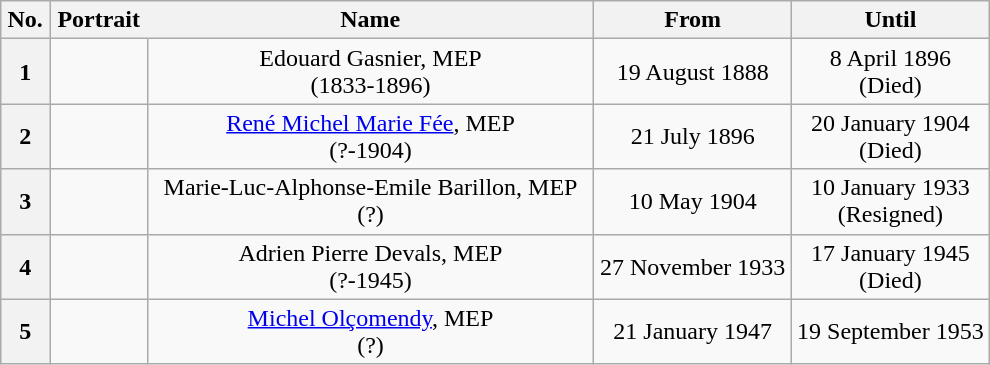<table class="wikitable" style="text-align:center;">
<tr>
<th scope="col">No.</th>
<th scope="col" style="border-right:none;">Portrait</th>
<th scope="col" style="border-left:none;">Name</th>
<th scope="col" style="width:20%;">From</th>
<th scope="col" style="width:20%;">Until</th>
</tr>
<tr>
<th scope="row">1</th>
<td></td>
<td>Edouard Gasnier, MEP<br> (1833-1896)</td>
<td>19 August 1888</td>
<td>8 April 1896 <br> (Died)</td>
</tr>
<tr>
<th>2</th>
<td></td>
<td><a href='#'>René Michel Marie Fée</a>, MEP <br> (?-1904)</td>
<td>21 July 1896</td>
<td>20 January 1904 <br> (Died)</td>
</tr>
<tr>
<th>3</th>
<td></td>
<td>Marie-Luc-Alphonse-Emile Barillon, MEP <br> (?)</td>
<td>10 May 1904</td>
<td>10 January 1933 <br> (Resigned)</td>
</tr>
<tr>
<th>4</th>
<td></td>
<td>Adrien Pierre Devals, MEP <br> (?-1945)</td>
<td>27 November 1933</td>
<td>17 January 1945 <br> (Died)</td>
</tr>
<tr>
<th>5</th>
<td></td>
<td><a href='#'>Michel Olçomendy</a>, MEP <br> (?)</td>
<td>21 January 1947</td>
<td>19 September 1953</td>
</tr>
</table>
